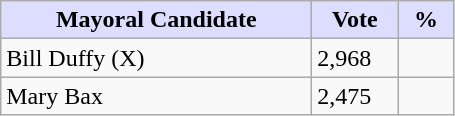<table class="wikitable">
<tr>
<th style="background:#ddf; width:200px;">Mayoral Candidate  </th>
<th style="background:#ddf; width:50px;">Vote</th>
<th style="background:#ddf; width:30px;">%</th>
</tr>
<tr>
<td>Bill Duffy (X)</td>
<td>2,968</td>
<td></td>
</tr>
<tr>
<td>Mary Bax</td>
<td>2,475</td>
<td></td>
</tr>
</table>
